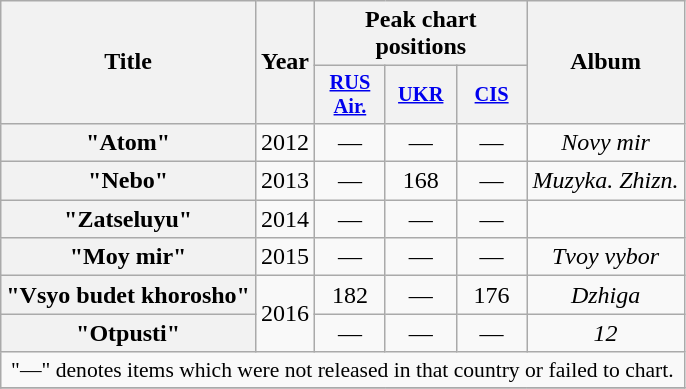<table class="wikitable plainrowheaders" style=text-align:center;>
<tr>
<th rowspan="2" scope="col">Title</th>
<th rowspan="2" scope="col">Year</th>
<th colspan="3">Peak chart positions</th>
<th rowspan="2" scope="col">Album</th>
</tr>
<tr>
<th scope="col" style="width:3em; font-size:85%;"><a href='#'>RUS<br>Air.</a><br></th>
<th scope="col" style="width:3em; font-size:85%;"><a href='#'>UKR</a><br></th>
<th scope="col" style="width:3em; font-size:85%;"><a href='#'>CIS</a><br></th>
</tr>
<tr>
<th scope="row">"Atom"<br></th>
<td>2012</td>
<td>—</td>
<td>—</td>
<td>—</td>
<td><em>Novy mir</em></td>
</tr>
<tr>
<th scope="row">"Nebo"<br></th>
<td>2013</td>
<td>—</td>
<td>168</td>
<td>—</td>
<td><em>Muzyka. Zhizn.</em></td>
</tr>
<tr>
<th scope="row">"Zatseluyu"<br></th>
<td>2014</td>
<td>—</td>
<td>—</td>
<td>—</td>
<td></td>
</tr>
<tr>
<th scope="row">"Moy mir"<br></th>
<td>2015</td>
<td>—</td>
<td>—</td>
<td>—</td>
<td><em>Tvoy vybor</em></td>
</tr>
<tr>
<th scope="row">"Vsyo budet khorosho"<br></th>
<td rowspan="2">2016</td>
<td>182</td>
<td>—</td>
<td>176</td>
<td><em>Dzhiga</em></td>
</tr>
<tr>
<th scope="row">"Otpusti"<br></th>
<td>—</td>
<td>—</td>
<td>—</td>
<td><em>12</em></td>
</tr>
<tr>
<td colspan="6" style="font-size:90%;">"—" denotes items which were not released in that country or failed to chart.</td>
</tr>
<tr>
</tr>
</table>
